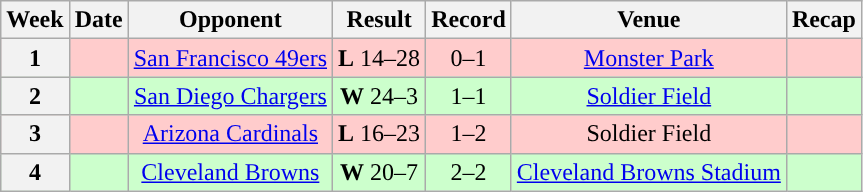<table class="wikitable" style="text-align:center">
<tr>
<th>Week</th>
<th>Date</th>
<th>Opponent</th>
<th>Result</th>
<th>Record</th>
<th>Venue</th>
<th>Recap</th>
</tr>
<tr style="background:#fcc;">
<th>1</th>
<td></td>
<td><a href='#'>San Francisco 49ers</a></td>
<td><strong>L</strong> 14–28</td>
<td>0–1</td>
<td><a href='#'>Monster Park</a></td>
<td></td>
</tr>
<tr style="background:#cfc;">
<th>2</th>
<td></td>
<td><a href='#'>San Diego Chargers</a></td>
<td><strong>W</strong> 24–3</td>
<td>1–1</td>
<td><a href='#'>Soldier Field</a></td>
<td></td>
</tr>
<tr style="background:#fcc;">
<th>3</th>
<td></td>
<td><a href='#'>Arizona Cardinals</a></td>
<td><strong>L</strong> 16–23</td>
<td>1–2</td>
<td>Soldier Field</td>
<td></td>
</tr>
<tr style="background:#cfc;">
<th>4</th>
<td></td>
<td><a href='#'>Cleveland Browns</a></td>
<td><strong>W</strong> 20–7</td>
<td>2–2</td>
<td><a href='#'>Cleveland Browns Stadium</a></td>
<td></td>
</tr>
</table>
